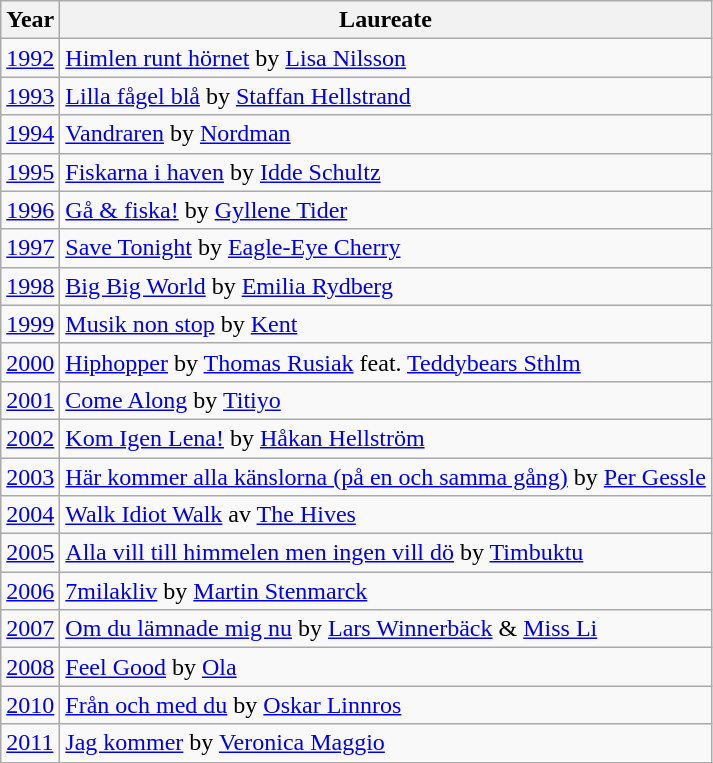<table class="wikitable">
<tr>
<th>Year</th>
<th>Laureate</th>
</tr>
<tr>
<td><a href='#'>1992</a></td>
<td><a href='#'>Himlen runt hörnet</a> by <a href='#'>Lisa Nilsson</a></td>
</tr>
<tr>
<td><a href='#'>1993</a></td>
<td><a href='#'>Lilla fågel blå</a> by <a href='#'>Staffan Hellstrand</a></td>
</tr>
<tr>
<td><a href='#'>1994</a></td>
<td><a href='#'>Vandraren</a> by <a href='#'>Nordman</a></td>
</tr>
<tr>
<td><a href='#'>1995</a></td>
<td><a href='#'>Fiskarna i haven</a> by <a href='#'>Idde Schultz</a></td>
</tr>
<tr>
<td><a href='#'>1996</a></td>
<td><a href='#'>Gå & fiska!</a> by <a href='#'>Gyllene Tider</a></td>
</tr>
<tr>
<td><a href='#'>1997</a></td>
<td><a href='#'>Save Tonight</a> by <a href='#'>Eagle-Eye Cherry</a></td>
</tr>
<tr>
<td><a href='#'>1998</a></td>
<td><a href='#'>Big Big World</a> by <a href='#'>Emilia Rydberg</a></td>
</tr>
<tr>
<td><a href='#'>1999</a></td>
<td><a href='#'>Musik non stop</a> by <a href='#'>Kent</a></td>
</tr>
<tr>
<td><a href='#'>2000</a></td>
<td><a href='#'>Hiphopper</a> by <a href='#'>Thomas Rusiak</a> feat. <a href='#'>Teddybears Sthlm</a></td>
</tr>
<tr>
<td><a href='#'>2001</a></td>
<td><a href='#'>Come Along</a> by <a href='#'>Titiyo</a></td>
</tr>
<tr>
<td><a href='#'>2002</a></td>
<td><a href='#'>Kom Igen Lena!</a> by <a href='#'>Håkan Hellström</a></td>
</tr>
<tr>
<td><a href='#'>2003</a></td>
<td><a href='#'>Här kommer alla känslorna (på en och samma gång)</a> by <a href='#'>Per Gessle</a></td>
</tr>
<tr>
<td><a href='#'>2004</a></td>
<td><a href='#'>Walk Idiot Walk</a> av <a href='#'>The Hives</a></td>
</tr>
<tr>
<td><a href='#'>2005</a></td>
<td><a href='#'>Alla vill till himmelen men ingen vill dö</a> by <a href='#'>Timbuktu</a></td>
</tr>
<tr>
<td><a href='#'>2006</a></td>
<td><a href='#'>7milakliv</a> by <a href='#'>Martin Stenmarck</a></td>
</tr>
<tr>
<td><a href='#'>2007</a></td>
<td><a href='#'>Om du lämnade mig nu</a> by <a href='#'>Lars Winnerbäck</a> & <a href='#'>Miss Li</a></td>
</tr>
<tr>
<td><a href='#'>2008</a></td>
<td><a href='#'>Feel Good</a> by <a href='#'>Ola</a></td>
</tr>
<tr>
<td><a href='#'>2010</a></td>
<td><a href='#'>Från och med du</a> by <a href='#'>Oskar Linnros</a></td>
</tr>
<tr>
<td><a href='#'>2011</a></td>
<td><a href='#'>Jag kommer</a> by <a href='#'>Veronica Maggio</a></td>
</tr>
</table>
